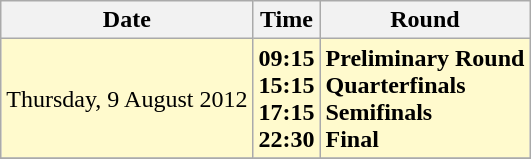<table class="wikitable">
<tr>
<th>Date</th>
<th>Time</th>
<th>Round</th>
</tr>
<tr>
<td style=background:lemonchiffon>Thursday, 9 August 2012</td>
<td style=background:lemonchiffon><strong>09:15<br>15:15<br>17:15<br>22:30</strong></td>
<td style=background:lemonchiffon><strong>Preliminary Round<br>Quarterfinals<br>Semifinals<br>Final</strong></td>
</tr>
<tr>
</tr>
</table>
